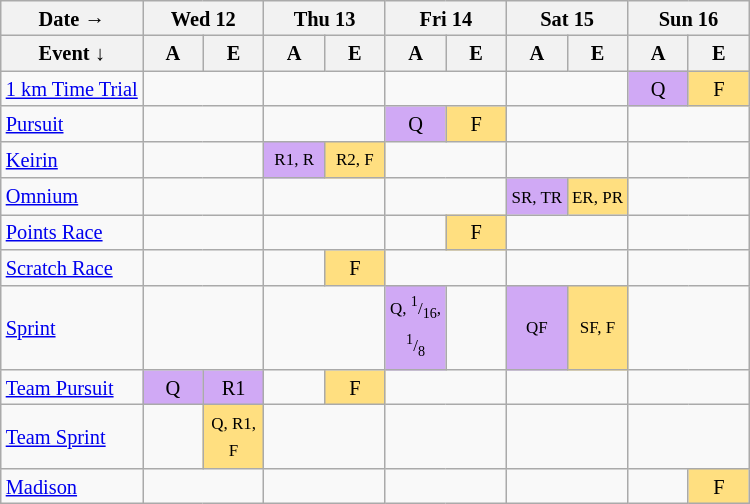<table class="wikitable" style="margin:0.5em auto; font-size:85%; line-height:1.25em;">
<tr style="text-align:center;">
<th>Date →</th>
<th colspan="2">Wed 12</th>
<th colspan="2">Thu 13</th>
<th colspan="2">Fri 14</th>
<th colspan="2">Sat 15</th>
<th colspan="2">Sun 16</th>
</tr>
<tr>
<th>Event ↓</th>
<th style="width:2.5em;">A</th>
<th style="width:2.5em;">E</th>
<th style="width:2.5em;">A</th>
<th style="width:2.5em;">E</th>
<th style="width:2.5em;">A</th>
<th style="width:2.5em;">E</th>
<th style="width:2.5em;">A</th>
<th style="width:2.5em;">E</th>
<th style="width:2.5em;">A</th>
<th style="width:2.5em;">E</th>
</tr>
<tr style="text-align:center;">
<td style="text-align:left;"><a href='#'>1 km Time Trial</a></td>
<td colspan="2"></td>
<td colspan="2"></td>
<td colspan="2"></td>
<td colspan="2"></td>
<td bgcolor="#D0A9F5">Q</td>
<td bgcolor="#FFDF80">F</td>
</tr>
<tr style="text-align:center;">
<td style="text-align:left;"><a href='#'>Pursuit</a></td>
<td colspan="2"></td>
<td colspan="2"></td>
<td bgcolor="#D0A9F5">Q</td>
<td bgcolor="#FFDF80">F</td>
<td colspan="2"></td>
<td colspan="2"></td>
</tr>
<tr style="text-align:center;">
<td style="text-align:left;"><a href='#'>Keirin</a></td>
<td colspan="2"></td>
<td bgcolor="#D0A9F5"><small>R1, R</small></td>
<td bgcolor="#FFDF80"><small>R2, F</small></td>
<td colspan="2"></td>
<td colspan="2"></td>
<td colspan="2"></td>
</tr>
<tr style="text-align:center;">
<td style="text-align:left;"><a href='#'>Omnium</a></td>
<td colspan="2"></td>
<td colspan="2"></td>
<td colspan="2"></td>
<td bgcolor="#D0A9F5"><small>SR, TR</small></td>
<td bgcolor="#FFDF80"><small>ER, PR</small></td>
<td colspan="2"></td>
</tr>
<tr style="text-align:center;">
<td style="text-align:left;"><a href='#'>Points Race</a></td>
<td colspan="2"></td>
<td colspan="2"></td>
<td></td>
<td bgcolor="#FFDF80">F</td>
<td colspan="2"></td>
<td colspan="2"></td>
</tr>
<tr style="text-align:center;">
<td style="text-align:left;"><a href='#'>Scratch Race</a></td>
<td colspan="2"></td>
<td></td>
<td bgcolor="#FFDF80">F</td>
<td colspan="2"></td>
<td colspan="2"></td>
<td colspan="2"></td>
</tr>
<tr style="text-align:center;">
<td style="text-align:left;"><a href='#'>Sprint</a></td>
<td colspan="2"></td>
<td colspan="2"></td>
<td bgcolor="#D0A9F5"><small>Q, <sup>1</sup>/<sub>16</sub>, <sup>1</sup>/<sub>8</sub></small></td>
<td></td>
<td bgcolor="#D0A9F5"><small>QF</small></td>
<td bgcolor="#FFDF80"><small>SF, F</small></td>
<td colspan="2"></td>
</tr>
<tr style="text-align:center;">
<td style="text-align:left;"><a href='#'>Team Pursuit</a></td>
<td bgcolor="#D0A9F5">Q</td>
<td bgcolor="#D0A9F5">R1</td>
<td></td>
<td bgcolor="#FFDF80">F</td>
<td colspan="2"></td>
<td colspan="2"></td>
<td colspan="2"></td>
</tr>
<tr style="text-align:center;">
<td style="text-align:left;"><a href='#'>Team Sprint</a></td>
<td></td>
<td bgcolor="#FFDF80"><small>Q, R1, F</small></td>
<td colspan="2"></td>
<td colspan="2"></td>
<td colspan="2"></td>
<td colspan="2"></td>
</tr>
<tr style="text-align:center;">
<td style="text-align:left;"><a href='#'>Madison</a></td>
<td colspan="2"></td>
<td colspan="2"></td>
<td colspan="2"></td>
<td colspan="2"></td>
<td></td>
<td bgcolor="#FFDF80">F</td>
</tr>
</table>
